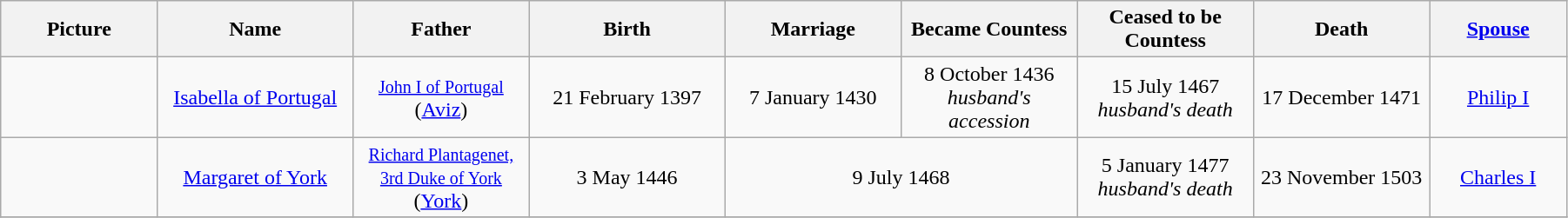<table width=95% class="wikitable">
<tr>
<th width = "8%">Picture</th>
<th width = "10%">Name</th>
<th width = "9%">Father</th>
<th width = "10%">Birth</th>
<th width = "9%">Marriage</th>
<th width = "9%">Became Countess</th>
<th width = "9%">Ceased to be Countess</th>
<th width = "9%">Death</th>
<th width = "7%"><a href='#'>Spouse</a></th>
</tr>
<tr>
<td align="center"></td>
<td align="center"><a href='#'>Isabella of Portugal</a></td>
<td align="center"><small><a href='#'>John I of Portugal</a></small><br>(<a href='#'>Aviz</a>)</td>
<td align="center">21 February 1397</td>
<td align="center">7 January 1430</td>
<td align="center">8 October 1436<br><em>husband's accession</em></td>
<td align="center">15 July 1467<br><em>husband's death</em></td>
<td align="center">17 December 1471</td>
<td align="center"><a href='#'>Philip I</a></td>
</tr>
<tr>
<td align="center"></td>
<td align="center"><a href='#'>Margaret of York</a></td>
<td align="center"><small><a href='#'>Richard Plantagenet, 3rd Duke of York</a></small><br>(<a href='#'>York</a>)</td>
<td align="center">3 May 1446</td>
<td align="center" colspan="2">9 July 1468</td>
<td align="center">5 January 1477<br><em>husband's death</em></td>
<td align="center">23 November 1503</td>
<td align="center"><a href='#'>Charles I</a></td>
</tr>
<tr>
</tr>
</table>
